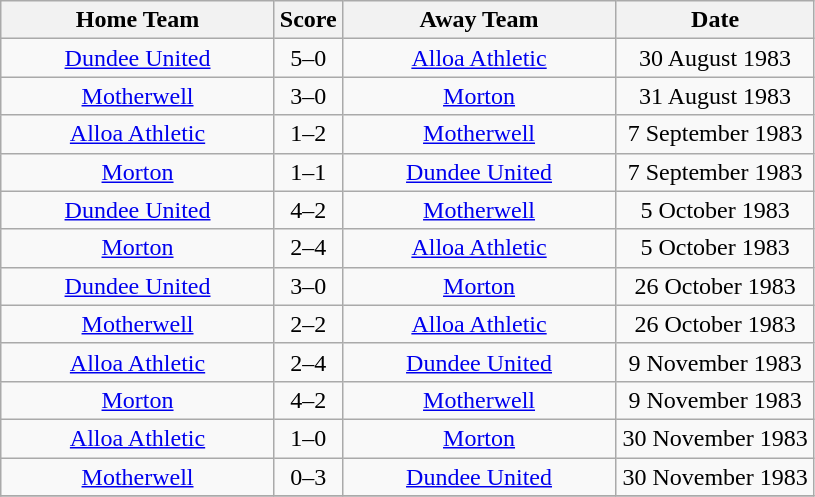<table class="wikitable" style="text-align:center;">
<tr>
<th width=175>Home Team</th>
<th width=20>Score</th>
<th width=175>Away Team</th>
<th width= 125>Date</th>
</tr>
<tr>
<td><a href='#'>Dundee United</a></td>
<td>5–0</td>
<td><a href='#'>Alloa Athletic</a></td>
<td>30 August 1983</td>
</tr>
<tr>
<td><a href='#'>Motherwell</a></td>
<td>3–0</td>
<td><a href='#'>Morton</a></td>
<td>31 August 1983</td>
</tr>
<tr>
<td><a href='#'>Alloa Athletic</a></td>
<td>1–2</td>
<td><a href='#'>Motherwell</a></td>
<td>7 September 1983</td>
</tr>
<tr>
<td><a href='#'>Morton</a></td>
<td>1–1</td>
<td><a href='#'>Dundee United</a></td>
<td>7 September 1983</td>
</tr>
<tr>
<td><a href='#'>Dundee United</a></td>
<td>4–2</td>
<td><a href='#'>Motherwell</a></td>
<td>5 October 1983</td>
</tr>
<tr>
<td><a href='#'>Morton</a></td>
<td>2–4</td>
<td><a href='#'>Alloa Athletic</a></td>
<td>5 October 1983</td>
</tr>
<tr>
<td><a href='#'>Dundee United</a></td>
<td>3–0</td>
<td><a href='#'>Morton</a></td>
<td>26 October 1983</td>
</tr>
<tr>
<td><a href='#'>Motherwell</a></td>
<td>2–2</td>
<td><a href='#'>Alloa Athletic</a></td>
<td>26 October 1983</td>
</tr>
<tr>
<td><a href='#'>Alloa Athletic</a></td>
<td>2–4</td>
<td><a href='#'>Dundee United</a></td>
<td>9 November 1983</td>
</tr>
<tr>
<td><a href='#'>Morton</a></td>
<td>4–2</td>
<td><a href='#'>Motherwell</a></td>
<td>9 November 1983</td>
</tr>
<tr>
<td><a href='#'>Alloa Athletic</a></td>
<td>1–0</td>
<td><a href='#'>Morton</a></td>
<td>30 November 1983</td>
</tr>
<tr>
<td><a href='#'>Motherwell</a></td>
<td>0–3</td>
<td><a href='#'>Dundee United</a></td>
<td>30 November 1983</td>
</tr>
<tr>
</tr>
</table>
